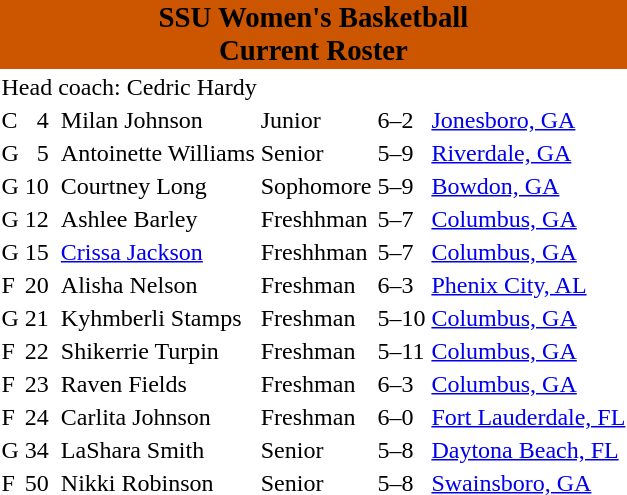<table>
<tr align="center" bgcolor="#CC5500">
<td colspan=8><big><span><strong>SSU Women's Basketball</strong><br><strong>Current Roster</strong></span></big> </td>
</tr>
<tr>
<td colspan=6>Head coach: Cedric Hardy</td>
</tr>
<tr>
<td>C</td>
<td align="right">4</td>
<td></td>
<td>Milan Johnson</td>
<td>Junior</td>
<td>6–2</td>
<td><a href='#'>Jonesboro, GA</a></td>
</tr>
<tr>
<td>G</td>
<td align="right">5</td>
<td></td>
<td>Antoinette Williams</td>
<td>Senior</td>
<td>5–9</td>
<td><a href='#'>Riverdale, GA</a></td>
</tr>
<tr>
<td>G</td>
<td align="right">10</td>
<td></td>
<td>Courtney Long</td>
<td>Sophomore</td>
<td>5–9</td>
<td><a href='#'>Bowdon, GA</a></td>
</tr>
<tr>
<td>G</td>
<td align="right">12</td>
<td></td>
<td>Ashlee Barley</td>
<td>Freshhman</td>
<td>5–7</td>
<td><a href='#'>Columbus, GA</a></td>
</tr>
<tr>
<td>G</td>
<td align="right">15</td>
<td></td>
<td><a href='#'>Crissa Jackson</a></td>
<td>Freshhman</td>
<td>5–7</td>
<td><a href='#'>Columbus, GA</a></td>
</tr>
<tr>
<td>F</td>
<td align="right">20</td>
<td></td>
<td>Alisha Nelson</td>
<td>Freshman</td>
<td>6–3</td>
<td><a href='#'>Phenix City, AL</a></td>
</tr>
<tr>
<td>G</td>
<td align="right">21</td>
<td></td>
<td>Kyhmberli Stamps</td>
<td>Freshman</td>
<td>5–10</td>
<td><a href='#'>Columbus, GA</a></td>
</tr>
<tr>
<td>F</td>
<td align="right">22</td>
<td></td>
<td>Shikerrie Turpin</td>
<td>Freshman</td>
<td>5–11</td>
<td><a href='#'>Columbus, GA</a></td>
</tr>
<tr>
<td>F</td>
<td align="right">23</td>
<td></td>
<td>Raven Fields</td>
<td>Freshman</td>
<td>6–3</td>
<td><a href='#'>Columbus, GA</a></td>
</tr>
<tr>
<td>F</td>
<td align="right">24</td>
<td></td>
<td>Carlita Johnson</td>
<td>Freshman</td>
<td>6–0</td>
<td><a href='#'>Fort Lauderdale, FL</a></td>
</tr>
<tr>
<td>G</td>
<td align="right">34</td>
<td></td>
<td>LaShara Smith</td>
<td>Senior</td>
<td>5–8</td>
<td><a href='#'>Daytona Beach, FL</a></td>
</tr>
<tr>
<td>F</td>
<td align="right">50</td>
<td></td>
<td>Nikki Robinson</td>
<td>Senior</td>
<td>5–8</td>
<td><a href='#'>Swainsboro, GA</a></td>
</tr>
</table>
